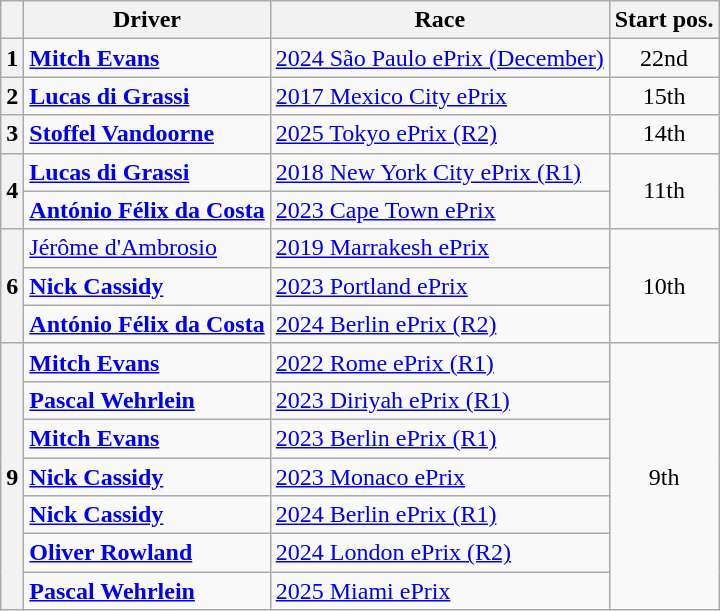<table class="wikitable">
<tr>
<th></th>
<th>Driver</th>
<th>Race</th>
<th>Start pos.</th>
</tr>
<tr>
<th>1</th>
<td align=left> <strong><a href='#'>Mitch Evans</a></strong></td>
<td><a href='#'>2024 São Paulo ePrix (December)</a></td>
<td align=center>22nd</td>
</tr>
<tr>
<th>2</th>
<td align=left> <strong><a href='#'>Lucas di Grassi</a></strong></td>
<td><a href='#'>2017 Mexico City ePrix</a></td>
<td align=center>15th</td>
</tr>
<tr>
<th>3</th>
<td align=left> <strong><a href='#'>Stoffel Vandoorne</a></strong></td>
<td><a href='#'>2025 Tokyo ePrix (R2)</a></td>
<td align=center>14th</td>
</tr>
<tr>
<th rowspan=2>4</th>
<td align=left> <strong><a href='#'>Lucas di Grassi</a></strong></td>
<td><a href='#'>2018 New York City ePrix (R1)</a></td>
<td rowspan=2 align=center>11th</td>
</tr>
<tr>
<td align=left> <strong><a href='#'>António Félix da Costa</a></strong></td>
<td><a href='#'>2023 Cape Town ePrix</a></td>
</tr>
<tr>
<th rowspan=3>6</th>
<td> <a href='#'>Jérôme d'Ambrosio</a></td>
<td><a href='#'>2019 Marrakesh ePrix</a></td>
<td rowspan=3 align=center>10th</td>
</tr>
<tr>
<td> <strong><a href='#'>Nick Cassidy</a></strong></td>
<td><a href='#'>2023 Portland ePrix</a></td>
</tr>
<tr>
<td align=left> <strong><a href='#'>António Félix da Costa</a></strong></td>
<td><a href='#'>2024 Berlin ePrix (R2)</a></td>
</tr>
<tr>
<th rowspan=7>9</th>
<td align=left> <strong><a href='#'>Mitch Evans</a></strong></td>
<td><a href='#'>2022 Rome ePrix (R1)</a></td>
<td rowspan=7 align=center>9th</td>
</tr>
<tr>
<td align=left> <strong><a href='#'>Pascal Wehrlein</a></strong></td>
<td><a href='#'>2023 Diriyah ePrix (R1)</a></td>
</tr>
<tr>
<td align=left> <strong><a href='#'>Mitch Evans</a></strong></td>
<td><a href='#'>2023 Berlin ePrix (R1)</a></td>
</tr>
<tr>
<td align=left> <strong><a href='#'>Nick Cassidy</a></strong></td>
<td><a href='#'>2023 Monaco ePrix</a></td>
</tr>
<tr>
<td align=left> <strong><a href='#'>Nick Cassidy</a></strong></td>
<td><a href='#'>2024 Berlin ePrix (R1)</a></td>
</tr>
<tr>
<td align=left> <strong><a href='#'>Oliver Rowland</a></strong></td>
<td><a href='#'>2024 London ePrix (R2)</a></td>
</tr>
<tr>
<td align=left> <strong><a href='#'>Pascal Wehrlein</a></strong></td>
<td><a href='#'>2025 Miami ePrix</a></td>
</tr>
</table>
